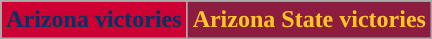<table class="wikitable" style=text-align: center;>
<tr>
<th style="background:#CC0033; color:#003366;"><strong>Arizona victories</strong></th>
<th style="background:#8C1D40; color:#FFC627;"><strong>Arizona State victories </strong></th>
</tr>
</table>
